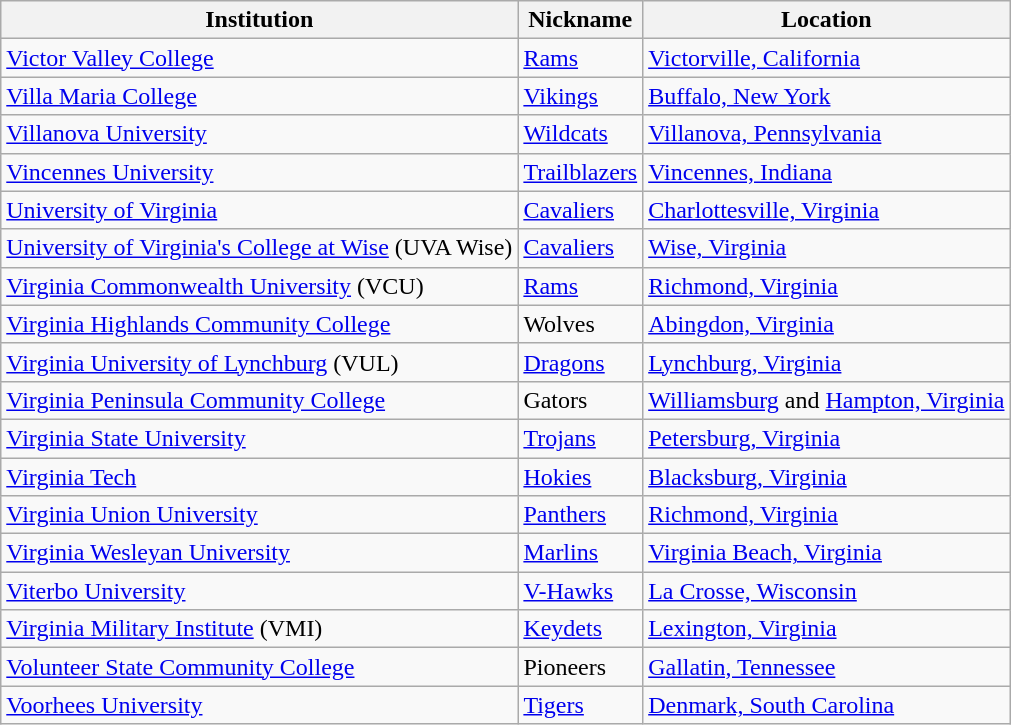<table class="wikitable">
<tr>
<th>Institution</th>
<th>Nickname</th>
<th>Location</th>
</tr>
<tr>
<td><a href='#'>Victor Valley College</a></td>
<td><a href='#'>Rams</a></td>
<td><a href='#'>Victorville, California</a></td>
</tr>
<tr>
<td><a href='#'>Villa Maria College</a></td>
<td><a href='#'>Vikings</a></td>
<td><a href='#'>Buffalo, New York</a></td>
</tr>
<tr>
<td><a href='#'>Villanova University</a></td>
<td><a href='#'>Wildcats</a></td>
<td><a href='#'>Villanova, Pennsylvania</a></td>
</tr>
<tr>
<td><a href='#'>Vincennes University</a></td>
<td><a href='#'>Trailblazers</a></td>
<td><a href='#'>Vincennes, Indiana</a></td>
</tr>
<tr>
<td><a href='#'>University of Virginia</a></td>
<td><a href='#'>Cavaliers</a></td>
<td><a href='#'>Charlottesville, Virginia</a></td>
</tr>
<tr>
<td><a href='#'>University of Virginia's College at Wise</a> (UVA Wise)</td>
<td><a href='#'>Cavaliers</a></td>
<td><a href='#'>Wise, Virginia</a></td>
</tr>
<tr>
<td><a href='#'>Virginia Commonwealth University</a> (VCU)</td>
<td><a href='#'>Rams</a></td>
<td><a href='#'>Richmond, Virginia</a></td>
</tr>
<tr>
<td><a href='#'>Virginia Highlands Community College</a></td>
<td>Wolves</td>
<td><a href='#'>Abingdon, Virginia</a></td>
</tr>
<tr>
<td><a href='#'>Virginia University of Lynchburg</a> (VUL)</td>
<td><a href='#'>Dragons</a></td>
<td><a href='#'>Lynchburg, Virginia</a></td>
</tr>
<tr>
<td><a href='#'>Virginia Peninsula Community College</a></td>
<td>Gators</td>
<td><a href='#'>Williamsburg</a> and <a href='#'>Hampton, Virginia</a></td>
</tr>
<tr>
<td><a href='#'>Virginia State University</a></td>
<td><a href='#'>Trojans</a></td>
<td><a href='#'>Petersburg, Virginia</a></td>
</tr>
<tr>
<td><a href='#'>Virginia Tech</a></td>
<td><a href='#'>Hokies</a></td>
<td><a href='#'>Blacksburg, Virginia</a></td>
</tr>
<tr>
<td><a href='#'>Virginia Union University</a></td>
<td><a href='#'>Panthers</a></td>
<td><a href='#'>Richmond, Virginia</a></td>
</tr>
<tr>
<td><a href='#'>Virginia Wesleyan University</a></td>
<td><a href='#'>Marlins</a></td>
<td><a href='#'>Virginia Beach, Virginia</a></td>
</tr>
<tr>
<td><a href='#'>Viterbo University</a></td>
<td><a href='#'>V-Hawks</a></td>
<td><a href='#'>La Crosse, Wisconsin</a></td>
</tr>
<tr>
<td><a href='#'>Virginia Military Institute</a> (VMI)</td>
<td><a href='#'>Keydets</a></td>
<td><a href='#'>Lexington, Virginia</a></td>
</tr>
<tr>
<td><a href='#'>Volunteer State Community College</a></td>
<td>Pioneers</td>
<td><a href='#'>Gallatin, Tennessee</a></td>
</tr>
<tr>
<td><a href='#'>Voorhees University</a></td>
<td><a href='#'>Tigers</a></td>
<td><a href='#'>Denmark, South Carolina</a></td>
</tr>
</table>
